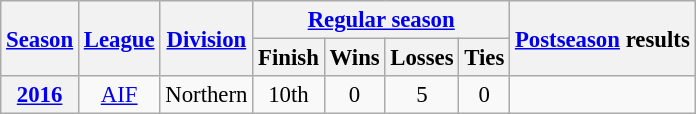<table class="wikitable" style="text-align:center; font-size: 95%;">
<tr>
<th rowspan="2"><a href='#'>Season</a></th>
<th rowspan="2"><a href='#'>League</a></th>
<th rowspan="2"><a href='#'>Division</a></th>
<th colspan="4"><a href='#'>Regular season</a></th>
<th rowspan="2"><a href='#'>Postseason</a> results</th>
</tr>
<tr>
<th>Finish</th>
<th>Wins</th>
<th>Losses</th>
<th>Ties</th>
</tr>
<tr>
<th><a href='#'>2016</a></th>
<td><a href='#'>AIF</a></td>
<td>Northern</td>
<td>10th</td>
<td>0</td>
<td>5</td>
<td>0</td>
<td></td>
</tr>
</table>
